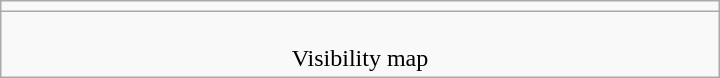<table class=wikitable width=480>
<tr>
<td> </td>
</tr>
<tr align=center>
<td><br>Visibility map</td>
</tr>
</table>
